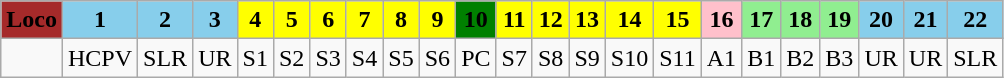<table class="wikitable plainrowheaders unsortable" style="text-align:center">
<tr>
<th scope="col" style="background:brown;">Loco</th>
<th scope="col" style="background:skyblue;">1</th>
<th scope="col" style="background:skyblue;">2</th>
<th scope="col" style="background:skyblue;">3</th>
<th scope="col" style="background:yellow;">4</th>
<th scope="col" style="background:yellow;">5</th>
<th scope="col" style="background:yellow;">6</th>
<th scope="col" style="background:yellow;">7</th>
<th scope="col" style="background:yellow;">8</th>
<th scope="col" style="background:yellow;">9</th>
<th scope="col" style="background:green;">10</th>
<th scope="col" style="background:yellow;">11</th>
<th scope="col" style="background:yellow;">12</th>
<th scope="col" style="background:yellow;">13</th>
<th scope="col" style="background:yellow;">14</th>
<th scope="col" style="background:yellow;">15</th>
<th scope="col" style="background:pink;">16</th>
<th scope="col" style="background:lightgreen;">17</th>
<th scope="col" style="background:lightgreen;">18</th>
<th scope="col" style="background:lightgreen;">19</th>
<th scope="col" style="background:skyblue;">20</th>
<th scope="col" style="background:skyblue;">21</th>
<th scope="col" style="background:skyblue;">22</th>
</tr>
<tr>
<td></td>
<td>HCPV</td>
<td>SLR</td>
<td>UR</td>
<td>S1</td>
<td>S2</td>
<td>S3</td>
<td>S4</td>
<td>S5</td>
<td>S6</td>
<td>PC</td>
<td>S7</td>
<td>S8</td>
<td>S9</td>
<td>S10</td>
<td>S11</td>
<td>A1</td>
<td>B1</td>
<td>B2</td>
<td>B3</td>
<td>UR</td>
<td>UR</td>
<td>SLR</td>
</tr>
</table>
